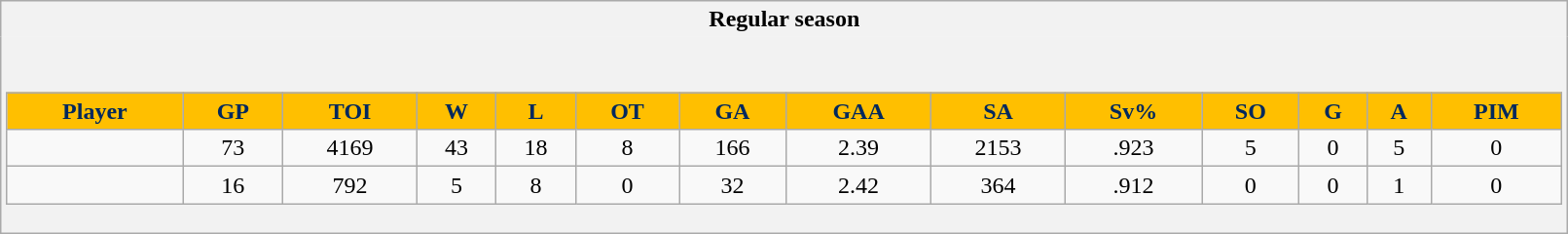<table class="wikitable" style="border: 1px solid #aaa;" width="85%">
<tr>
<th style="border: 0;">Regular season</th>
</tr>
<tr>
<td style="background: #f2f2f2; border: 0; text-align: center;"><br><table class="wikitable sortable" width="100%">
<tr align="center"  bgcolor="#dddddd">
<th style="background:#FFBF00; color:#01285D;">Player</th>
<th style="background:#FFBF00; color:#01285D;">GP</th>
<th style="background:#FFBF00; color:#01285D;">TOI</th>
<th style="background:#FFBF00; color:#01285D;">W</th>
<th style="background:#FFBF00; color:#01285D;">L</th>
<th style="background:#FFBF00; color:#01285D;">OT</th>
<th style="background:#FFBF00; color:#01285D;">GA</th>
<th style="background:#FFBF00; color:#01285D;">GAA</th>
<th style="background:#FFBF00; color:#01285D;">SA</th>
<th style="background:#FFBF00; color:#01285D;">Sv%</th>
<th style="background:#FFBF00; color:#01285D;">SO</th>
<th style="background:#FFBF00; color:#01285D;">G</th>
<th style="background:#FFBF00; color:#01285D;">A</th>
<th style="background:#FFBF00; color:#01285D;">PIM</th>
</tr>
<tr align=center>
<td></td>
<td>73</td>
<td>4169</td>
<td>43</td>
<td>18</td>
<td>8</td>
<td>166</td>
<td>2.39</td>
<td>2153</td>
<td>.923</td>
<td>5</td>
<td>0</td>
<td>5</td>
<td>0</td>
</tr>
<tr align=center>
<td></td>
<td>16</td>
<td>792</td>
<td>5</td>
<td>8</td>
<td>0</td>
<td>32</td>
<td>2.42</td>
<td>364</td>
<td>.912</td>
<td>0</td>
<td>0</td>
<td>1</td>
<td>0</td>
</tr>
</table>
</td>
</tr>
</table>
